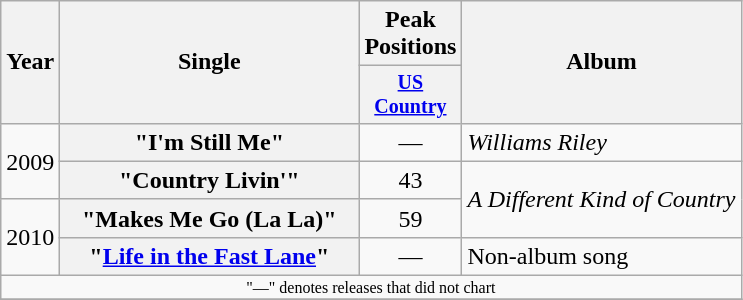<table class="wikitable plainrowheaders" style="text-align:center;">
<tr>
<th rowspan="2">Year</th>
<th rowspan="2" style="width:12em;">Single</th>
<th colspan="1">Peak Positions</th>
<th rowspan="2">Album</th>
</tr>
<tr style="font-size:smaller;">
<th width="60"><a href='#'>US Country</a></th>
</tr>
<tr>
<td rowspan="2">2009</td>
<th scope="row">"I'm Still Me"</th>
<td>—</td>
<td align="left"><em>Williams Riley</em></td>
</tr>
<tr>
<th scope="row">"Country Livin'"</th>
<td>43</td>
<td align="left" rowspan="2"><em>A Different Kind of Country</em></td>
</tr>
<tr>
<td rowspan="2">2010</td>
<th scope="row">"Makes Me Go (La La)"</th>
<td>59</td>
</tr>
<tr>
<th scope="row">"<a href='#'>Life in the Fast Lane</a>"</th>
<td>—</td>
<td align="left">Non-album song</td>
</tr>
<tr>
<td colspan="4" style="font-size:8pt">"—" denotes releases that did not chart</td>
</tr>
<tr>
</tr>
</table>
